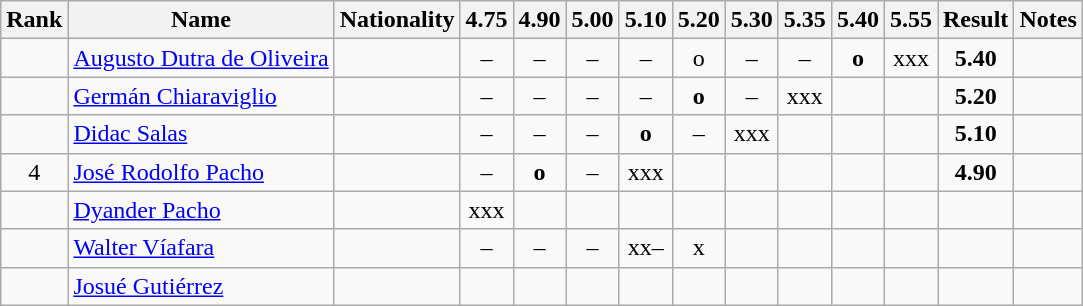<table class="wikitable sortable" style="text-align:center">
<tr>
<th>Rank</th>
<th>Name</th>
<th>Nationality</th>
<th>4.75</th>
<th>4.90</th>
<th>5.00</th>
<th>5.10</th>
<th>5.20</th>
<th>5.30</th>
<th>5.35</th>
<th>5.40</th>
<th>5.55</th>
<th>Result</th>
<th>Notes</th>
</tr>
<tr>
<td></td>
<td align=left><a href='#'>Augusto Dutra de Oliveira</a></td>
<td align=left></td>
<td>–</td>
<td>–</td>
<td>–</td>
<td>–</td>
<td>o</td>
<td>–</td>
<td>–</td>
<td><strong>o</strong></td>
<td>xxx</td>
<td><strong>5.40</strong></td>
<td></td>
</tr>
<tr>
<td></td>
<td align=left><a href='#'>Germán Chiaraviglio</a></td>
<td align=left></td>
<td>–</td>
<td>–</td>
<td>–</td>
<td>–</td>
<td><strong>o</strong></td>
<td>–</td>
<td>xxx</td>
<td></td>
<td></td>
<td><strong>5.20</strong></td>
<td></td>
</tr>
<tr>
<td></td>
<td align=left><a href='#'>Didac Salas</a></td>
<td align=left></td>
<td>–</td>
<td>–</td>
<td>–</td>
<td><strong>o</strong></td>
<td>–</td>
<td>xxx</td>
<td></td>
<td></td>
<td></td>
<td><strong>5.10</strong></td>
<td></td>
</tr>
<tr>
<td>4</td>
<td align=left><a href='#'>José Rodolfo Pacho</a></td>
<td align=left></td>
<td>–</td>
<td><strong>o</strong></td>
<td>–</td>
<td>xxx</td>
<td></td>
<td></td>
<td></td>
<td></td>
<td></td>
<td><strong>4.90</strong></td>
<td></td>
</tr>
<tr>
<td></td>
<td align=left><a href='#'>Dyander Pacho</a></td>
<td align=left></td>
<td>xxx</td>
<td></td>
<td></td>
<td></td>
<td></td>
<td></td>
<td></td>
<td></td>
<td></td>
<td><strong></strong></td>
<td></td>
</tr>
<tr>
<td></td>
<td align=left><a href='#'>Walter Víafara</a></td>
<td align=left></td>
<td>–</td>
<td>–</td>
<td>–</td>
<td>xx–</td>
<td>x</td>
<td></td>
<td></td>
<td></td>
<td></td>
<td><strong></strong></td>
<td></td>
</tr>
<tr>
<td></td>
<td align=left><a href='#'>Josué Gutiérrez</a></td>
<td align=left></td>
<td></td>
<td></td>
<td></td>
<td></td>
<td></td>
<td></td>
<td></td>
<td></td>
<td></td>
<td><strong></strong></td>
<td></td>
</tr>
</table>
